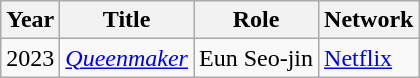<table class="wikitable">
<tr>
<th>Year</th>
<th>Title</th>
<th>Role</th>
<th>Network</th>
</tr>
<tr>
<td>2023</td>
<td><em><a href='#'>Queenmaker</a></em></td>
<td>Eun Seo-jin</td>
<td><a href='#'>Netflix</a></td>
</tr>
</table>
